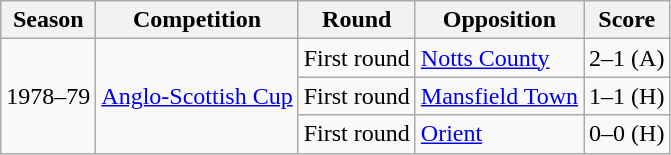<table class="wikitable">
<tr>
<th>Season</th>
<th>Competition</th>
<th>Round</th>
<th>Opposition</th>
<th>Score</th>
</tr>
<tr>
<td rowspan="3">1978–79</td>
<td rowspan="3"><a href='#'>Anglo-Scottish Cup</a></td>
<td>First round</td>
<td> <a href='#'>Notts County</a></td>
<td>2–1 (A)</td>
</tr>
<tr>
<td>First round</td>
<td> <a href='#'>Mansfield Town</a></td>
<td>1–1 (H)</td>
</tr>
<tr>
<td>First round</td>
<td> <a href='#'>Orient</a></td>
<td>0–0 (H)</td>
</tr>
</table>
